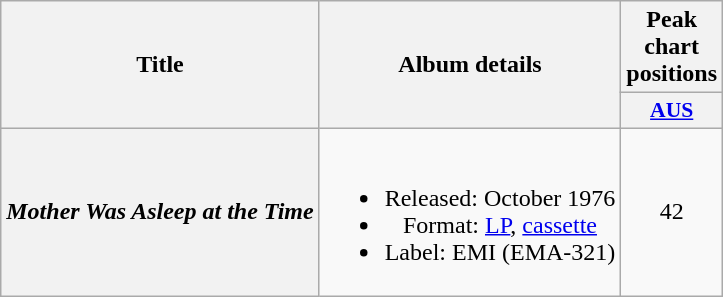<table class="wikitable plainrowheaders" style="text-align:center">
<tr>
<th scope="col" rowspan="2">Title</th>
<th scope="col" rowspan="2">Album details</th>
<th scope="col" colspan="1">Peak chart positions</th>
</tr>
<tr>
<th scope="col" style="width:3em; font-size:90%"><a href='#'>AUS</a><br></th>
</tr>
<tr>
<th scope="row"><em>Mother Was Asleep at the Time</em> <br></th>
<td><br><ul><li>Released: October 1976</li><li>Format: <a href='#'>LP</a>, <a href='#'>cassette</a></li><li>Label: EMI (EMA-321)</li></ul></td>
<td>42</td>
</tr>
</table>
